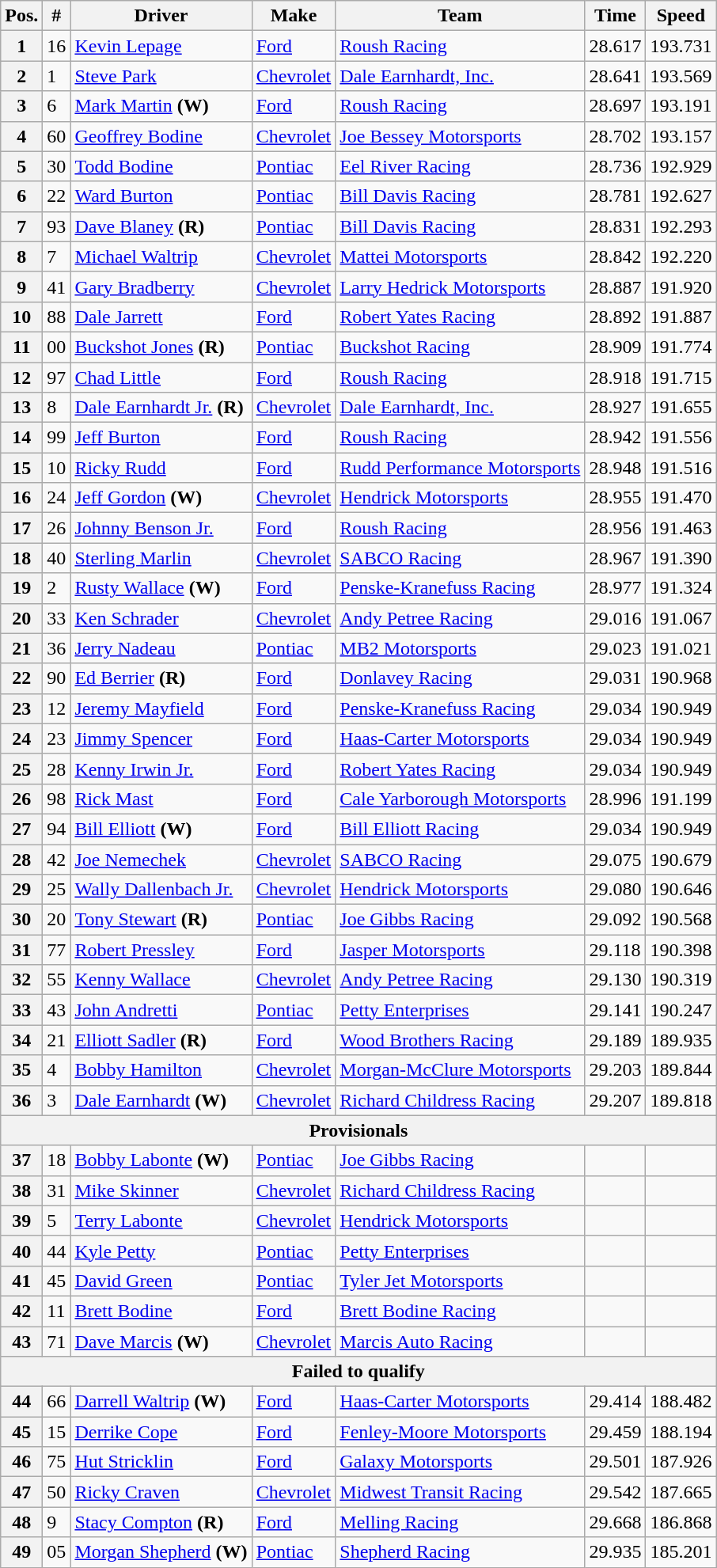<table class="wikitable">
<tr>
<th>Pos.</th>
<th>#</th>
<th>Driver</th>
<th>Make</th>
<th>Team</th>
<th>Time</th>
<th>Speed</th>
</tr>
<tr>
<th>1</th>
<td>16</td>
<td><a href='#'>Kevin Lepage</a></td>
<td><a href='#'>Ford</a></td>
<td><a href='#'>Roush Racing</a></td>
<td>28.617</td>
<td>193.731</td>
</tr>
<tr>
<th>2</th>
<td>1</td>
<td><a href='#'>Steve Park</a></td>
<td><a href='#'>Chevrolet</a></td>
<td><a href='#'>Dale Earnhardt, Inc.</a></td>
<td>28.641</td>
<td>193.569</td>
</tr>
<tr>
<th>3</th>
<td>6</td>
<td><a href='#'>Mark Martin</a> <strong>(W)</strong></td>
<td><a href='#'>Ford</a></td>
<td><a href='#'>Roush Racing</a></td>
<td>28.697</td>
<td>193.191</td>
</tr>
<tr>
<th>4</th>
<td>60</td>
<td><a href='#'>Geoffrey Bodine</a></td>
<td><a href='#'>Chevrolet</a></td>
<td><a href='#'>Joe Bessey Motorsports</a></td>
<td>28.702</td>
<td>193.157</td>
</tr>
<tr>
<th>5</th>
<td>30</td>
<td><a href='#'>Todd Bodine</a></td>
<td><a href='#'>Pontiac</a></td>
<td><a href='#'>Eel River Racing</a></td>
<td>28.736</td>
<td>192.929</td>
</tr>
<tr>
<th>6</th>
<td>22</td>
<td><a href='#'>Ward Burton</a></td>
<td><a href='#'>Pontiac</a></td>
<td><a href='#'>Bill Davis Racing</a></td>
<td>28.781</td>
<td>192.627</td>
</tr>
<tr>
<th>7</th>
<td>93</td>
<td><a href='#'>Dave Blaney</a>  <strong>(R)</strong></td>
<td><a href='#'>Pontiac</a></td>
<td><a href='#'>Bill Davis Racing</a></td>
<td>28.831</td>
<td>192.293</td>
</tr>
<tr>
<th>8</th>
<td>7</td>
<td><a href='#'>Michael Waltrip</a></td>
<td><a href='#'>Chevrolet</a></td>
<td><a href='#'>Mattei Motorsports</a></td>
<td>28.842</td>
<td>192.220</td>
</tr>
<tr>
<th>9</th>
<td>41</td>
<td><a href='#'>Gary Bradberry</a></td>
<td><a href='#'>Chevrolet</a></td>
<td><a href='#'>Larry Hedrick Motorsports</a></td>
<td>28.887</td>
<td>191.920</td>
</tr>
<tr>
<th>10</th>
<td>88</td>
<td><a href='#'>Dale Jarrett</a></td>
<td><a href='#'>Ford</a></td>
<td><a href='#'>Robert Yates Racing</a></td>
<td>28.892</td>
<td>191.887</td>
</tr>
<tr>
<th>11</th>
<td>00</td>
<td><a href='#'>Buckshot Jones</a> <strong>(R)</strong></td>
<td><a href='#'>Pontiac</a></td>
<td><a href='#'>Buckshot Racing</a></td>
<td>28.909</td>
<td>191.774</td>
</tr>
<tr>
<th>12</th>
<td>97</td>
<td><a href='#'>Chad Little</a></td>
<td><a href='#'>Ford</a></td>
<td><a href='#'>Roush Racing</a></td>
<td>28.918</td>
<td>191.715</td>
</tr>
<tr>
<th>13</th>
<td>8</td>
<td><a href='#'>Dale Earnhardt Jr.</a> <strong>(R)</strong></td>
<td><a href='#'>Chevrolet</a></td>
<td><a href='#'>Dale Earnhardt, Inc.</a></td>
<td>28.927</td>
<td>191.655</td>
</tr>
<tr>
<th>14</th>
<td>99</td>
<td><a href='#'>Jeff Burton</a></td>
<td><a href='#'>Ford</a></td>
<td><a href='#'>Roush Racing</a></td>
<td>28.942</td>
<td>191.556</td>
</tr>
<tr>
<th>15</th>
<td>10</td>
<td><a href='#'>Ricky Rudd</a></td>
<td><a href='#'>Ford</a></td>
<td><a href='#'>Rudd Performance Motorsports</a></td>
<td>28.948</td>
<td>191.516</td>
</tr>
<tr>
<th>16</th>
<td>24</td>
<td><a href='#'>Jeff Gordon</a> <strong>(W)</strong></td>
<td><a href='#'>Chevrolet</a></td>
<td><a href='#'>Hendrick Motorsports</a></td>
<td>28.955</td>
<td>191.470</td>
</tr>
<tr>
<th>17</th>
<td>26</td>
<td><a href='#'>Johnny Benson Jr.</a></td>
<td><a href='#'>Ford</a></td>
<td><a href='#'>Roush Racing</a></td>
<td>28.956</td>
<td>191.463</td>
</tr>
<tr>
<th>18</th>
<td>40</td>
<td><a href='#'>Sterling Marlin</a></td>
<td><a href='#'>Chevrolet</a></td>
<td><a href='#'>SABCO Racing</a></td>
<td>28.967</td>
<td>191.390</td>
</tr>
<tr>
<th>19</th>
<td>2</td>
<td><a href='#'>Rusty Wallace</a> <strong>(W)</strong></td>
<td><a href='#'>Ford</a></td>
<td><a href='#'>Penske-Kranefuss Racing</a></td>
<td>28.977</td>
<td>191.324</td>
</tr>
<tr>
<th>20</th>
<td>33</td>
<td><a href='#'>Ken Schrader</a></td>
<td><a href='#'>Chevrolet</a></td>
<td><a href='#'>Andy Petree Racing</a></td>
<td>29.016</td>
<td>191.067</td>
</tr>
<tr>
<th>21</th>
<td>36</td>
<td><a href='#'>Jerry Nadeau</a></td>
<td><a href='#'>Pontiac</a></td>
<td><a href='#'>MB2 Motorsports</a></td>
<td>29.023</td>
<td>191.021</td>
</tr>
<tr>
<th>22</th>
<td>90</td>
<td><a href='#'>Ed Berrier</a> <strong>(R)</strong></td>
<td><a href='#'>Ford</a></td>
<td><a href='#'>Donlavey Racing</a></td>
<td>29.031</td>
<td>190.968</td>
</tr>
<tr>
<th>23</th>
<td>12</td>
<td><a href='#'>Jeremy Mayfield</a></td>
<td><a href='#'>Ford</a></td>
<td><a href='#'>Penske-Kranefuss Racing</a></td>
<td>29.034</td>
<td>190.949</td>
</tr>
<tr>
<th>24</th>
<td>23</td>
<td><a href='#'>Jimmy Spencer</a></td>
<td><a href='#'>Ford</a></td>
<td><a href='#'>Haas-Carter Motorsports</a></td>
<td>29.034</td>
<td>190.949</td>
</tr>
<tr>
<th>25</th>
<td>28</td>
<td><a href='#'>Kenny Irwin Jr.</a></td>
<td><a href='#'>Ford</a></td>
<td><a href='#'>Robert Yates Racing</a></td>
<td>29.034</td>
<td>190.949</td>
</tr>
<tr>
<th>26</th>
<td>98</td>
<td><a href='#'>Rick Mast</a></td>
<td><a href='#'>Ford</a></td>
<td><a href='#'>Cale Yarborough Motorsports</a></td>
<td>28.996</td>
<td>191.199</td>
</tr>
<tr>
<th>27</th>
<td>94</td>
<td><a href='#'>Bill Elliott</a> <strong>(W)</strong></td>
<td><a href='#'>Ford</a></td>
<td><a href='#'>Bill Elliott Racing</a></td>
<td>29.034</td>
<td>190.949</td>
</tr>
<tr>
<th>28</th>
<td>42</td>
<td><a href='#'>Joe Nemechek</a></td>
<td><a href='#'>Chevrolet</a></td>
<td><a href='#'>SABCO Racing</a></td>
<td>29.075</td>
<td>190.679</td>
</tr>
<tr>
<th>29</th>
<td>25</td>
<td><a href='#'>Wally Dallenbach Jr.</a></td>
<td><a href='#'>Chevrolet</a></td>
<td><a href='#'>Hendrick Motorsports</a></td>
<td>29.080</td>
<td>190.646</td>
</tr>
<tr>
<th>30</th>
<td>20</td>
<td><a href='#'>Tony Stewart</a> <strong>(R)</strong></td>
<td><a href='#'>Pontiac</a></td>
<td><a href='#'>Joe Gibbs Racing</a></td>
<td>29.092</td>
<td>190.568</td>
</tr>
<tr>
<th>31</th>
<td>77</td>
<td><a href='#'>Robert Pressley</a></td>
<td><a href='#'>Ford</a></td>
<td><a href='#'>Jasper Motorsports</a></td>
<td>29.118</td>
<td>190.398</td>
</tr>
<tr>
<th>32</th>
<td>55</td>
<td><a href='#'>Kenny Wallace</a></td>
<td><a href='#'>Chevrolet</a></td>
<td><a href='#'>Andy Petree Racing</a></td>
<td>29.130</td>
<td>190.319</td>
</tr>
<tr>
<th>33</th>
<td>43</td>
<td><a href='#'>John Andretti</a></td>
<td><a href='#'>Pontiac</a></td>
<td><a href='#'>Petty Enterprises</a></td>
<td>29.141</td>
<td>190.247</td>
</tr>
<tr>
<th>34</th>
<td>21</td>
<td><a href='#'>Elliott Sadler</a> <strong>(R)</strong></td>
<td><a href='#'>Ford</a></td>
<td><a href='#'>Wood Brothers Racing</a></td>
<td>29.189</td>
<td>189.935</td>
</tr>
<tr>
<th>35</th>
<td>4</td>
<td><a href='#'>Bobby Hamilton</a></td>
<td><a href='#'>Chevrolet</a></td>
<td><a href='#'>Morgan-McClure Motorsports</a></td>
<td>29.203</td>
<td>189.844</td>
</tr>
<tr>
<th>36</th>
<td>3</td>
<td><a href='#'>Dale Earnhardt</a> <strong>(W)</strong></td>
<td><a href='#'>Chevrolet</a></td>
<td><a href='#'>Richard Childress Racing</a></td>
<td>29.207</td>
<td>189.818</td>
</tr>
<tr>
<th colspan="7">Provisionals</th>
</tr>
<tr>
<th>37</th>
<td>18</td>
<td><a href='#'>Bobby Labonte</a> <strong>(W)</strong></td>
<td><a href='#'>Pontiac</a></td>
<td><a href='#'>Joe Gibbs Racing</a></td>
<td></td>
<td></td>
</tr>
<tr>
<th>38</th>
<td>31</td>
<td><a href='#'>Mike Skinner</a></td>
<td><a href='#'>Chevrolet</a></td>
<td><a href='#'>Richard Childress Racing</a></td>
<td></td>
<td></td>
</tr>
<tr>
<th>39</th>
<td>5</td>
<td><a href='#'>Terry Labonte</a></td>
<td><a href='#'>Chevrolet</a></td>
<td><a href='#'>Hendrick Motorsports</a></td>
<td></td>
<td></td>
</tr>
<tr>
<th>40</th>
<td>44</td>
<td><a href='#'>Kyle Petty</a></td>
<td><a href='#'>Pontiac</a></td>
<td><a href='#'>Petty Enterprises</a></td>
<td></td>
<td></td>
</tr>
<tr>
<th>41</th>
<td>45</td>
<td><a href='#'>David Green</a></td>
<td><a href='#'>Pontiac</a></td>
<td><a href='#'>Tyler Jet Motorsports</a></td>
<td></td>
<td></td>
</tr>
<tr>
<th>42</th>
<td>11</td>
<td><a href='#'>Brett Bodine</a></td>
<td><a href='#'>Ford</a></td>
<td><a href='#'>Brett Bodine Racing</a></td>
<td></td>
<td></td>
</tr>
<tr>
<th>43</th>
<td>71</td>
<td><a href='#'>Dave Marcis</a> <strong>(W)</strong></td>
<td><a href='#'>Chevrolet</a></td>
<td><a href='#'>Marcis Auto Racing</a></td>
<td></td>
<td></td>
</tr>
<tr>
<th colspan="7">Failed to qualify</th>
</tr>
<tr>
<th>44</th>
<td>66</td>
<td><a href='#'>Darrell Waltrip</a> <strong>(W)</strong></td>
<td><a href='#'>Ford</a></td>
<td><a href='#'>Haas-Carter Motorsports</a></td>
<td>29.414</td>
<td>188.482</td>
</tr>
<tr>
<th>45</th>
<td>15</td>
<td><a href='#'>Derrike Cope</a></td>
<td><a href='#'>Ford</a></td>
<td><a href='#'>Fenley-Moore Motorsports</a></td>
<td>29.459</td>
<td>188.194</td>
</tr>
<tr>
<th>46</th>
<td>75</td>
<td><a href='#'>Hut Stricklin</a></td>
<td><a href='#'>Ford</a></td>
<td><a href='#'>Galaxy Motorsports</a></td>
<td>29.501</td>
<td>187.926</td>
</tr>
<tr>
<th>47</th>
<td>50</td>
<td><a href='#'>Ricky Craven</a></td>
<td><a href='#'>Chevrolet</a></td>
<td><a href='#'>Midwest Transit Racing</a></td>
<td>29.542</td>
<td>187.665</td>
</tr>
<tr>
<th>48</th>
<td>9</td>
<td><a href='#'>Stacy Compton</a> <strong>(R)</strong></td>
<td><a href='#'>Ford</a></td>
<td><a href='#'>Melling Racing</a></td>
<td>29.668</td>
<td>186.868</td>
</tr>
<tr>
<th>49</th>
<td>05</td>
<td><a href='#'>Morgan Shepherd</a> <strong>(W)</strong></td>
<td><a href='#'>Pontiac</a></td>
<td><a href='#'>Shepherd Racing</a></td>
<td>29.935</td>
<td>185.201</td>
</tr>
</table>
